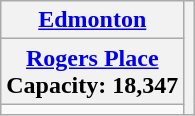<table class="wikitable" style="text-align:center;">
<tr>
<th><a href='#'>Edmonton</a></th>
<th rowspan=3 colspan=2></th>
</tr>
<tr>
<th><a href='#'>Rogers Place</a><br>Capacity: 18,347</th>
</tr>
<tr>
<td></td>
</tr>
</table>
